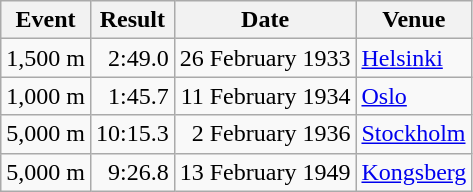<table class="wikitable">
<tr>
<th>Event</th>
<th>Result</th>
<th>Date</th>
<th>Venue</th>
</tr>
<tr align="right">
<td>1,500 m</td>
<td>2:49.0</td>
<td>26 February 1933</td>
<td align="left"><a href='#'>Helsinki</a></td>
</tr>
<tr align="right">
<td>1,000 m</td>
<td>1:45.7</td>
<td>11 February 1934</td>
<td align="left"><a href='#'>Oslo</a></td>
</tr>
<tr align="right">
<td>5,000 m</td>
<td>10:15.3</td>
<td>2 February 1936</td>
<td align="left"><a href='#'>Stockholm</a></td>
</tr>
<tr align="right">
<td>5,000 m</td>
<td>9:26.8</td>
<td>13 February 1949</td>
<td align="left"><a href='#'>Kongsberg</a></td>
</tr>
</table>
